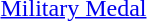<table>
<tr>
<td> <a href='#'>Military Medal</a></td>
</tr>
</table>
